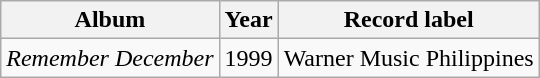<table class="wikitable">
<tr>
<th>Album</th>
<th>Year</th>
<th>Record label</th>
</tr>
<tr>
<td><em>Remember December</em></td>
<td>1999</td>
<td>Warner Music Philippines</td>
</tr>
</table>
